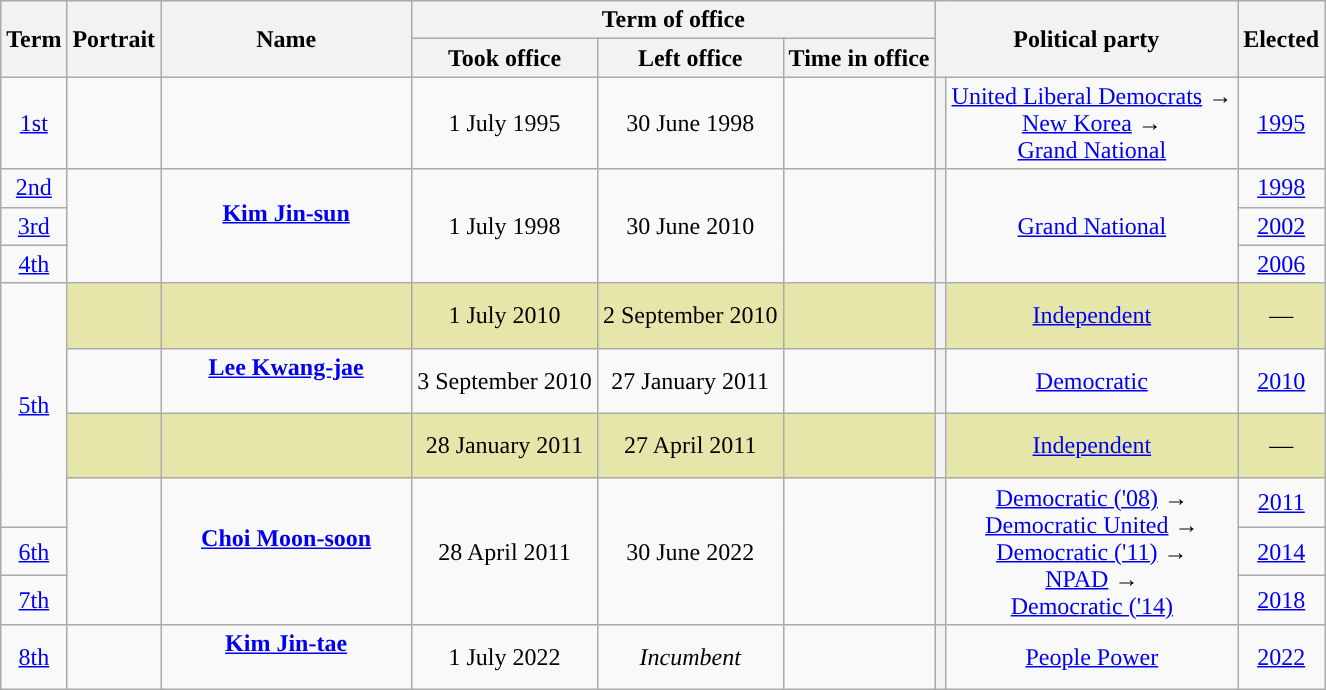<table class="wikitable" style="text-align:center">
<tr>
<th rowspan="2">Term</th>
<th rowspan="2">Portrait</th>
<th rowspan="2" width="160">Name<br></th>
<th colspan="3">Term of office</th>
<th colspan="2" rowspan="2">Political party</th>
<th rowspan="2">Elected</th>
</tr>
<tr>
<th>Took office</th>
<th>Left office</th>
<th>Time in office</th>
</tr>
<tr>
<td><a href='#'>1st</a></td>
<td></td>
<td><strong></strong><br><br></td>
<td>1 July 1995</td>
<td>30 June 1998</td>
<td></td>
<th style="background:"></th>
<td><a href='#'>United Liberal Democrats</a> →<br><a href='#'>New Korea</a> →<br><a href='#'>Grand National</a></td>
<td><a href='#'>1995</a></td>
</tr>
<tr>
<td><a href='#'>2nd</a></td>
<td rowspan="3"></td>
<td rowspan="3"><strong><a href='#'>Kim Jin-sun</a></strong><br><br></td>
<td rowspan="3">1 July 1998</td>
<td rowspan="3">30 June 2010</td>
<td rowspan="3"></td>
<th rowspan="3" style="background:"></th>
<td rowspan="3"><a href='#'>Grand National</a></td>
<td><a href='#'>1998</a></td>
</tr>
<tr>
<td><a href='#'>3rd</a></td>
<td><a href='#'>2002</a></td>
</tr>
<tr>
<td><a href='#'>4th</a></td>
<td><a href='#'>2006</a></td>
</tr>
<tr>
<td rowspan="4"><a href='#'>5th</a></td>
<td bgcolor="#E6E6AA"></td>
<td bgcolor="#E6E6AA"><strong></strong><br><br></td>
<td bgcolor="#E6E6AA">1 July 2010</td>
<td bgcolor="#E6E6AA">2 September 2010</td>
<td bgcolor="#E6E6AA"></td>
<th style="background:"></th>
<td bgcolor="#E6E6AA"><a href='#'>Independent</a></td>
<td bgcolor="#E6E6AA">—</td>
</tr>
<tr>
<td></td>
<td><strong><a href='#'>Lee Kwang-jae</a></strong><br><br></td>
<td>3 September 2010</td>
<td>27 January 2011</td>
<td></td>
<th style="background:"></th>
<td><a href='#'>Democratic</a></td>
<td><a href='#'>2010</a></td>
</tr>
<tr style="background:#E6E6AA;">
<td></td>
<td><strong></strong><br><br></td>
<td>28 January 2011</td>
<td>27 April 2011</td>
<td></td>
<th style="background:"></th>
<td><a href='#'>Independent</a></td>
<td>—</td>
</tr>
<tr>
<td rowspan="3"></td>
<td rowspan="3"><strong><a href='#'>Choi Moon-soon</a></strong><br><br></td>
<td rowspan="3">28 April 2011</td>
<td rowspan="3">30 June 2022</td>
<td rowspan="3"></td>
<th rowspan="3" style="background:"></th>
<td rowspan="3"><a href='#'>Democratic ('08)</a> →<br><a href='#'>Democratic United</a> →<br><a href='#'>Democratic ('11)</a> →<br><a href='#'>NPAD</a> →<br><a href='#'>Democratic ('14)</a></td>
<td><a href='#'>2011 </a></td>
</tr>
<tr>
<td><a href='#'>6th</a></td>
<td><a href='#'>2014</a></td>
</tr>
<tr>
<td><a href='#'>7th</a></td>
<td><a href='#'>2018</a></td>
</tr>
<tr>
<td><a href='#'>8th</a></td>
<td></td>
<td><strong><a href='#'>Kim Jin-tae</a></strong><br><br></td>
<td>1 July 2022</td>
<td><em>Incumbent</em></td>
<td></td>
<th style="background:"></th>
<td><a href='#'>People Power</a></td>
<td><a href='#'>2022</a></td>
</tr>
</table>
